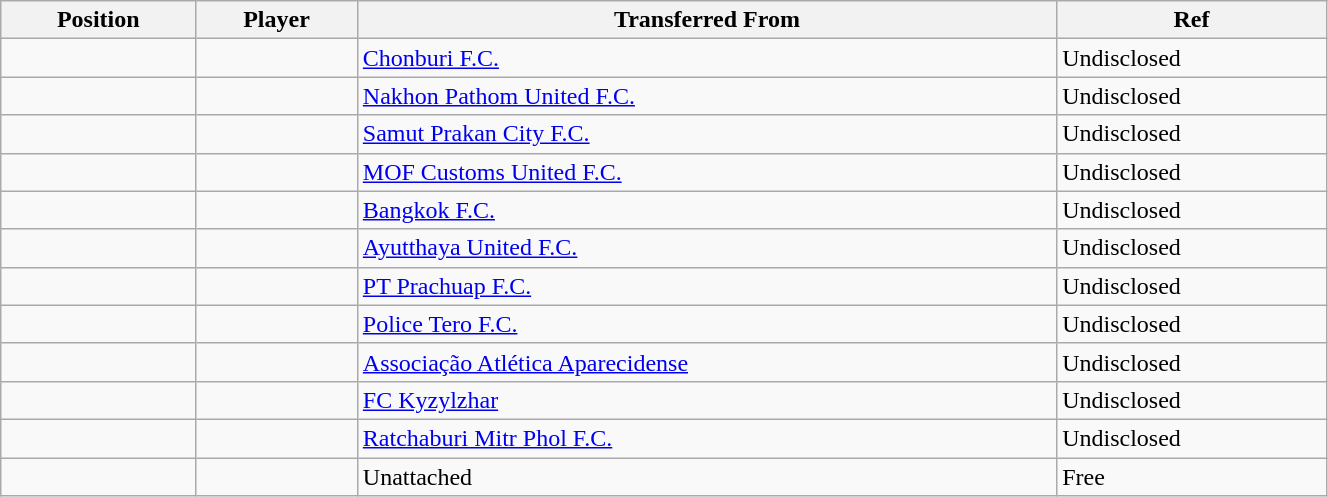<table class="wikitable sortable" style="width:70%; text-align:center; font-size:100%; text-align:left;">
<tr>
<th>Position</th>
<th>Player</th>
<th>Transferred From</th>
<th>Ref</th>
</tr>
<tr>
<td></td>
<td></td>
<td> <a href='#'>Chonburi F.C.</a></td>
<td>Undisclosed </td>
</tr>
<tr>
<td></td>
<td></td>
<td> <a href='#'>Nakhon Pathom United F.C.</a></td>
<td>Undisclosed </td>
</tr>
<tr>
<td></td>
<td></td>
<td> <a href='#'>Samut Prakan City F.C.</a></td>
<td>Undisclosed </td>
</tr>
<tr>
<td></td>
<td></td>
<td> <a href='#'>MOF Customs United F.C.</a></td>
<td>Undisclosed </td>
</tr>
<tr>
<td></td>
<td></td>
<td> <a href='#'>Bangkok F.C.</a></td>
<td>Undisclosed </td>
</tr>
<tr>
<td></td>
<td></td>
<td> <a href='#'>Ayutthaya United F.C.</a></td>
<td>Undisclosed </td>
</tr>
<tr>
<td></td>
<td></td>
<td> <a href='#'>PT Prachuap F.C.</a></td>
<td>Undisclosed </td>
</tr>
<tr>
<td></td>
<td></td>
<td> <a href='#'>Police Tero F.C.</a></td>
<td>Undisclosed </td>
</tr>
<tr>
<td></td>
<td></td>
<td> <a href='#'>Associação Atlética Aparecidense</a></td>
<td>Undisclosed </td>
</tr>
<tr>
<td></td>
<td></td>
<td> <a href='#'>FC Kyzylzhar</a></td>
<td>Undisclosed </td>
</tr>
<tr>
<td></td>
<td></td>
<td> <a href='#'>Ratchaburi Mitr Phol F.C.</a></td>
<td>Undisclosed </td>
</tr>
<tr>
<td></td>
<td></td>
<td>Unattached</td>
<td>Free </td>
</tr>
</table>
